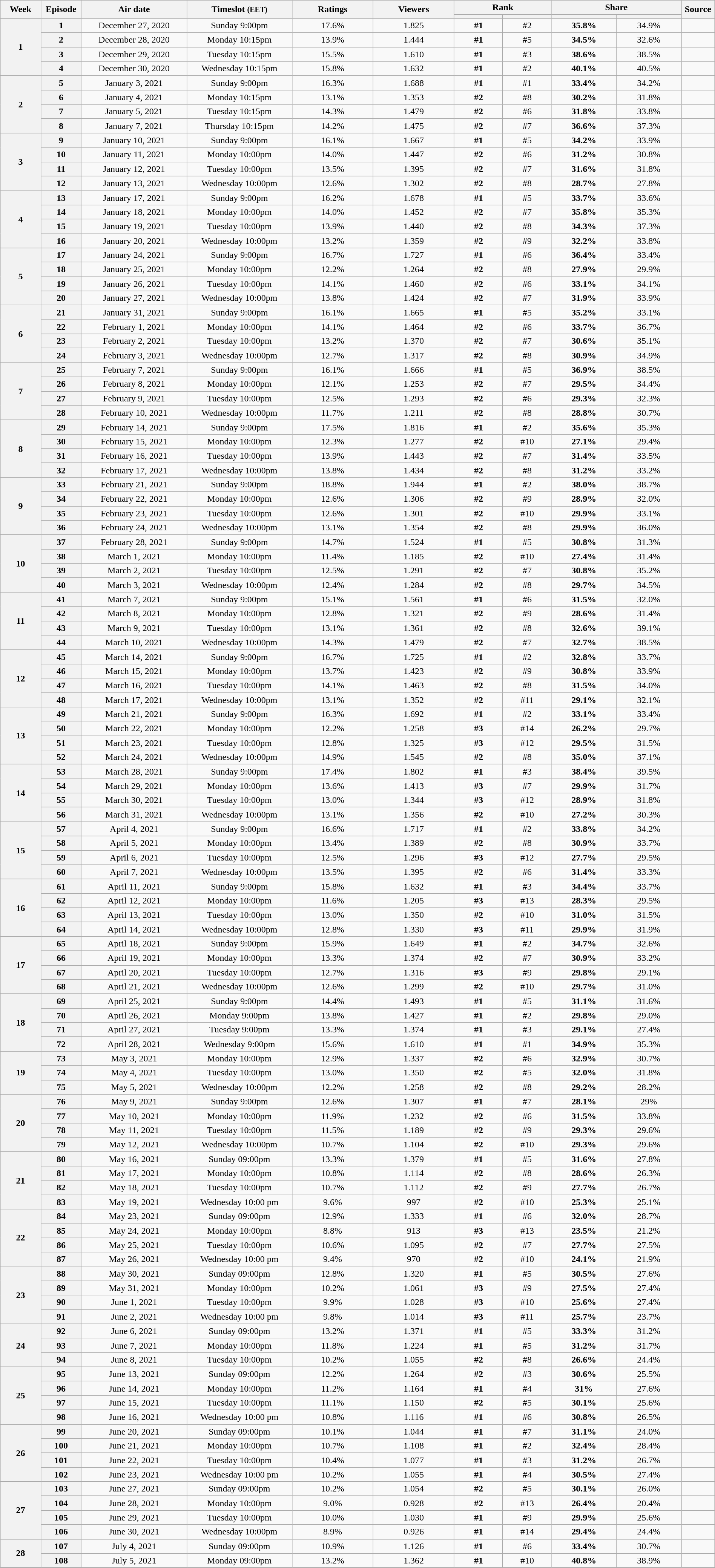<table style="font-size:100%; text-align:center; width: 100%; margin-left: auto; margin-right: auto;" class="wikitable">
<tr>
<th rowspan="2" width="05%">Week</th>
<th rowspan="2" width="05%">Episode</th>
<th rowspan="2" width="13%">Air date</th>
<th rowspan="2" width="13%">Timeslot <small>(EET)</small></th>
<th rowspan="2" width="10%">Ratings</th>
<th rowspan="2" width="10%">Viewers<br> <small></small></th>
<th colspan="2" width="12%">Rank</th>
<th colspan="2" width="20%">Share</th>
<th rowspan="2" width="03%">Source</th>
</tr>
<tr style="font-size:85%;">
<th width="06%"></th>
<th width="06%"></th>
<th width="08%"></th>
<th width="08%"></th>
</tr>
<tr>
<th rowspan="4">1</th>
<th>1</th>
<td>December 27, 2020</td>
<td>Sunday 9:00pm</td>
<td>17.6%</td>
<td>1.825</td>
<td><strong>#1</strong></td>
<td>#2</td>
<td><strong>35.8%</strong></td>
<td>34.9%</td>
<td></td>
</tr>
<tr>
<th>2</th>
<td>December 28, 2020</td>
<td>Monday 10:15pm</td>
<td>13.9%</td>
<td>1.444</td>
<td><strong>#1</strong></td>
<td>#5</td>
<td><strong>34.5%</strong></td>
<td>32.6%</td>
<td></td>
</tr>
<tr>
<th>3</th>
<td>December 29, 2020</td>
<td>Tuesday 10:15pm</td>
<td>15.5%</td>
<td>1.610</td>
<td><strong>#1</strong></td>
<td>#3</td>
<td><strong>38.6%</strong></td>
<td>38.5%</td>
<td></td>
</tr>
<tr>
<th>4</th>
<td>December 30, 2020</td>
<td>Wednesday 10:15pm</td>
<td>15.8%</td>
<td>1.632</td>
<td><strong>#1</strong></td>
<td>#2</td>
<td><strong>40.1%</strong></td>
<td>40.5%</td>
<td></td>
</tr>
<tr>
<th rowspan="4">2</th>
<th>5</th>
<td>January 3, 2021</td>
<td>Sunday 9:00pm</td>
<td>16.3%</td>
<td>1.688</td>
<td><strong>#1</strong></td>
<td>#1</td>
<td><strong>33.4%</strong></td>
<td>34.2%</td>
<td></td>
</tr>
<tr>
<th>6</th>
<td>January 4, 2021</td>
<td>Monday 10:15pm</td>
<td>13.1%</td>
<td>1.353</td>
<td><strong>#2</strong></td>
<td>#8</td>
<td><strong>30.2%</strong></td>
<td>31.8%</td>
<td></td>
</tr>
<tr>
<th>7</th>
<td>January 5, 2021</td>
<td>Tuesday 10:15pm</td>
<td>14.3%</td>
<td>1.479</td>
<td><strong>#2</strong></td>
<td>#6</td>
<td><strong>31.8%</strong></td>
<td>33.8%</td>
<td></td>
</tr>
<tr>
<th>8</th>
<td>January 7, 2021</td>
<td>Thursday 10:15pm</td>
<td>14.2%</td>
<td>1.475</td>
<td><strong>#2</strong></td>
<td>#7</td>
<td><strong>36.6%</strong></td>
<td>37.3%</td>
<td></td>
</tr>
<tr>
<th rowspan="4">3</th>
<th>9</th>
<td>January 10, 2021</td>
<td>Sunday 9:00pm</td>
<td>16.1%</td>
<td>1.667</td>
<td><strong>#1</strong></td>
<td>#5</td>
<td><strong>34.2%</strong></td>
<td>33.9%</td>
<td></td>
</tr>
<tr>
<th>10</th>
<td>January 11, 2021</td>
<td>Monday 10:00pm</td>
<td>14.0%</td>
<td>1.447</td>
<td><strong>#2</strong></td>
<td>#6</td>
<td><strong>31.2%</strong></td>
<td>30.8%</td>
<td></td>
</tr>
<tr>
<th>11</th>
<td>January 12, 2021</td>
<td>Tuesday 10:00pm</td>
<td>13.5%</td>
<td>1.395</td>
<td><strong>#2</strong></td>
<td>#7</td>
<td><strong>31.6%</strong></td>
<td>31.8%</td>
<td></td>
</tr>
<tr>
<th>12</th>
<td>January 13, 2021</td>
<td>Wednesday 10:00pm</td>
<td>12.6%</td>
<td>1.302</td>
<td><strong>#2</strong></td>
<td>#8</td>
<td><strong>28.7%</strong></td>
<td>27.8%</td>
<td></td>
</tr>
<tr>
<th rowspan="4">4</th>
<th>13</th>
<td>January 17, 2021</td>
<td>Sunday 9:00pm</td>
<td>16.2%</td>
<td>1.678</td>
<td><strong>#1</strong></td>
<td>#5</td>
<td><strong>33.7%</strong></td>
<td>33.6%</td>
<td></td>
</tr>
<tr>
<th>14</th>
<td>January 18, 2021</td>
<td>Monday 10:00pm</td>
<td>14.0%</td>
<td>1.452</td>
<td><strong>#2</strong></td>
<td>#7</td>
<td><strong>35.8%</strong></td>
<td>35.3%</td>
<td></td>
</tr>
<tr>
<th>15</th>
<td>January 19, 2021</td>
<td>Tuesday 10:00pm</td>
<td>13.9%</td>
<td>1.440</td>
<td><strong>#2</strong></td>
<td>#8</td>
<td><strong>34.3%</strong></td>
<td>37.3%</td>
<td></td>
</tr>
<tr>
<th>16</th>
<td>January 20, 2021</td>
<td>Wednesday 10:00pm</td>
<td>13.2%</td>
<td>1.359</td>
<td><strong>#2</strong></td>
<td>#9</td>
<td><strong>32.2%</strong></td>
<td>33.8%</td>
<td></td>
</tr>
<tr>
<th rowspan="4">5</th>
<th>17</th>
<td>January 24, 2021</td>
<td>Sunday 9:00pm</td>
<td>16.7%</td>
<td>1.727</td>
<td><strong>#1</strong></td>
<td>#6</td>
<td><strong>36.4%</strong></td>
<td>33.4%</td>
<td></td>
</tr>
<tr>
<th>18</th>
<td>January 25, 2021</td>
<td>Monday 10:00pm</td>
<td>12.2%</td>
<td>1.264</td>
<td><strong>#2</strong></td>
<td>#8</td>
<td><strong>27.9%</strong></td>
<td>29.9%</td>
<td></td>
</tr>
<tr>
<th>19</th>
<td>January 26, 2021</td>
<td>Tuesday 10:00pm</td>
<td>14.1%</td>
<td>1.460</td>
<td><strong>#2</strong></td>
<td>#6</td>
<td><strong>33.1%</strong></td>
<td>34.1%</td>
<td></td>
</tr>
<tr>
<th>20</th>
<td>January 27, 2021</td>
<td>Wednesday 10:00pm</td>
<td>13.8%</td>
<td>1.424</td>
<td><strong>#2</strong></td>
<td>#7</td>
<td><strong>31.9%</strong></td>
<td>33.9%</td>
<td></td>
</tr>
<tr>
<th rowspan="4">6</th>
<th>21</th>
<td>January 31, 2021</td>
<td>Sunday 9:00pm</td>
<td>16.1%</td>
<td>1.665</td>
<td><strong>#1</strong></td>
<td>#5</td>
<td><strong>35.2%</strong></td>
<td>33.1%</td>
<td></td>
</tr>
<tr>
<th>22</th>
<td>February 1, 2021</td>
<td>Monday 10:00pm</td>
<td>14.1%</td>
<td>1.464</td>
<td><strong>#2</strong></td>
<td>#6</td>
<td><strong>33.7%</strong></td>
<td>36.7%</td>
<td></td>
</tr>
<tr>
<th>23</th>
<td>February 2, 2021</td>
<td>Tuesday 10:00pm</td>
<td>13.2%</td>
<td>1.370</td>
<td><strong>#2</strong></td>
<td>#7</td>
<td><strong>30.6%</strong></td>
<td>35.1%</td>
<td></td>
</tr>
<tr>
<th>24</th>
<td>February 3, 2021</td>
<td>Wednesday 10:00pm</td>
<td>12.7%</td>
<td>1.317</td>
<td><strong>#2</strong></td>
<td>#8</td>
<td><strong>30.9%</strong></td>
<td>34.9%</td>
<td></td>
</tr>
<tr>
<th rowspan="4">7</th>
<th>25</th>
<td>February 7, 2021</td>
<td>Sunday 9:00pm</td>
<td>16.1%</td>
<td>1.666</td>
<td><strong>#1</strong></td>
<td>#5</td>
<td><strong>36.9%</strong></td>
<td>38.5%</td>
<td></td>
</tr>
<tr>
<th>26</th>
<td>February 8, 2021</td>
<td>Monday 10:00pm</td>
<td>12.1%</td>
<td>1.253</td>
<td><strong>#2</strong></td>
<td>#7</td>
<td><strong>29.5%</strong></td>
<td>34.4%</td>
<td></td>
</tr>
<tr>
<th>27</th>
<td>February 9, 2021</td>
<td>Tuesday 10:00pm</td>
<td>12.5%</td>
<td>1.293</td>
<td><strong>#2</strong></td>
<td>#6</td>
<td><strong>29.3%</strong></td>
<td>32.3%</td>
<td></td>
</tr>
<tr>
<th>28</th>
<td>February 10, 2021</td>
<td>Wednesday 10:00pm</td>
<td>11.7%</td>
<td>1.211</td>
<td><strong>#2</strong></td>
<td>#8</td>
<td><strong>28.8%</strong></td>
<td>30.7%</td>
<td></td>
</tr>
<tr>
<th rowspan="4">8</th>
<th>29</th>
<td>February 14, 2021</td>
<td>Sunday 9:00pm</td>
<td>17.5%</td>
<td>1.816</td>
<td><strong>#1</strong></td>
<td>#2</td>
<td><strong>35.6%</strong></td>
<td>35.3%</td>
<td></td>
</tr>
<tr>
<th>30</th>
<td>February 15, 2021</td>
<td>Monday 10:00pm</td>
<td>12.3%</td>
<td>1.277</td>
<td><strong>#2</strong></td>
<td>#10</td>
<td><strong>27.1%</strong></td>
<td>29.4%</td>
<td></td>
</tr>
<tr>
<th>31</th>
<td>February 16, 2021</td>
<td>Tuesday 10:00pm</td>
<td>13.9%</td>
<td>1.443</td>
<td><strong>#2</strong></td>
<td>#7</td>
<td><strong>31.4%</strong></td>
<td>33.5%</td>
<td></td>
</tr>
<tr>
<th>32</th>
<td>February 17, 2021</td>
<td>Wednesday 10:00pm</td>
<td>13.8%</td>
<td>1.434</td>
<td><strong>#2</strong></td>
<td>#8</td>
<td><strong>31.2%</strong></td>
<td>33.2%</td>
<td></td>
</tr>
<tr>
<th rowspan="4">9</th>
<th>33</th>
<td>February 21, 2021</td>
<td>Sunday 9:00pm</td>
<td>18.8%</td>
<td>1.944</td>
<td><strong>#1</strong></td>
<td>#2</td>
<td><strong>38.0%</strong></td>
<td>38.7%</td>
<td></td>
</tr>
<tr>
<th>34</th>
<td>February 22, 2021</td>
<td>Monday 10:00pm</td>
<td>12.6%</td>
<td>1.306</td>
<td><strong>#2</strong></td>
<td>#9</td>
<td><strong>28.9%</strong></td>
<td>32.0%</td>
<td></td>
</tr>
<tr>
<th>35</th>
<td>February 23, 2021</td>
<td>Tuesday 10:00pm</td>
<td>12.6%</td>
<td>1.301</td>
<td><strong>#2</strong></td>
<td>#10</td>
<td><strong>29.9%</strong></td>
<td>33.1%</td>
<td></td>
</tr>
<tr>
<th>36</th>
<td>February 24, 2021</td>
<td>Wednesday 10:00pm</td>
<td>13.1%</td>
<td>1.354</td>
<td><strong>#2</strong></td>
<td>#8</td>
<td><strong>29.9%</strong></td>
<td>36.0%</td>
<td></td>
</tr>
<tr>
<th rowspan="4">10</th>
<th>37</th>
<td>February 28, 2021</td>
<td>Sunday 9:00pm</td>
<td>14.7%</td>
<td>1.524</td>
<td><strong>#1</strong></td>
<td>#5</td>
<td><strong>30.8%</strong></td>
<td>31.3%</td>
<td></td>
</tr>
<tr>
<th>38</th>
<td>March 1, 2021</td>
<td>Monday 10:00pm</td>
<td>11.4%</td>
<td>1.185</td>
<td><strong>#2</strong></td>
<td>#10</td>
<td><strong>27.4%</strong></td>
<td>31.4%</td>
<td></td>
</tr>
<tr>
<th>39</th>
<td>March 2, 2021</td>
<td>Tuesday 10:00pm</td>
<td>12.5%</td>
<td>1.291</td>
<td><strong>#2</strong></td>
<td>#7</td>
<td><strong>30.8%</strong></td>
<td>35.2%</td>
<td></td>
</tr>
<tr>
<th>40</th>
<td>March 3, 2021</td>
<td>Wednesday 10:00pm</td>
<td>12.4%</td>
<td>1.284</td>
<td><strong>#2</strong></td>
<td>#8</td>
<td><strong>29.7%</strong></td>
<td>34.5%</td>
<td></td>
</tr>
<tr>
<th rowspan="4">11</th>
<th>41</th>
<td>March 7, 2021</td>
<td>Sunday 9:00pm</td>
<td>15.1%</td>
<td>1.561</td>
<td><strong>#1</strong></td>
<td>#6</td>
<td><strong>31.5%</strong></td>
<td>32.0%</td>
<td></td>
</tr>
<tr>
<th>42</th>
<td>March 8, 2021</td>
<td>Monday 10:00pm</td>
<td>12.8%</td>
<td>1.321</td>
<td><strong>#2</strong></td>
<td>#9</td>
<td><strong>28.6%</strong></td>
<td>31.4%</td>
<td></td>
</tr>
<tr>
<th>43</th>
<td>March 9, 2021</td>
<td>Tuesday 10:00pm</td>
<td>13.1%</td>
<td>1.361</td>
<td><strong>#2</strong></td>
<td>#8</td>
<td><strong>32.6%</strong></td>
<td>39.1%</td>
<td></td>
</tr>
<tr>
<th>44</th>
<td>March 10, 2021</td>
<td>Wednesday 10:00pm</td>
<td>14.3%</td>
<td>1.479</td>
<td><strong>#2</strong></td>
<td>#7</td>
<td><strong>32.7%</strong></td>
<td>38.5%</td>
<td></td>
</tr>
<tr>
<th rowspan="4">12</th>
<th>45</th>
<td>March 14, 2021</td>
<td>Sunday 9:00pm</td>
<td>16.7%</td>
<td>1.725</td>
<td><strong>#1</strong></td>
<td>#2</td>
<td><strong>32.8%</strong></td>
<td>33.7%</td>
<td></td>
</tr>
<tr>
<th>46</th>
<td>March 15, 2021</td>
<td>Monday 10:00pm</td>
<td>13.7%</td>
<td>1.423</td>
<td><strong>#2</strong></td>
<td>#9</td>
<td><strong>30.8%</strong></td>
<td>33.9%</td>
<td></td>
</tr>
<tr>
<th>47</th>
<td>March 16, 2021</td>
<td>Tuesday 10:00pm</td>
<td>14.1%</td>
<td>1.463</td>
<td><strong>#2</strong></td>
<td>#8</td>
<td><strong>31.5%</strong></td>
<td>34.0%</td>
<td></td>
</tr>
<tr>
<th>48</th>
<td>March 17, 2021</td>
<td>Wednesday 10:00pm</td>
<td>13.1%</td>
<td>1.352</td>
<td><strong>#2</strong></td>
<td>#11</td>
<td><strong>29.1%</strong></td>
<td>32.1%</td>
<td></td>
</tr>
<tr>
<th rowspan="4">13</th>
<th>49</th>
<td>March 21, 2021</td>
<td>Sunday 9:00pm</td>
<td>16.3%</td>
<td>1.692</td>
<td><strong>#1</strong></td>
<td>#2</td>
<td><strong>33.1%</strong></td>
<td>33.4%</td>
<td></td>
</tr>
<tr>
<th>50</th>
<td>March 22, 2021</td>
<td>Monday 10:00pm</td>
<td>12.2%</td>
<td>1.258</td>
<td><strong>#3</strong></td>
<td>#14</td>
<td><strong>26.2%</strong></td>
<td>29.7%</td>
<td></td>
</tr>
<tr>
<th>51</th>
<td>March 23, 2021</td>
<td>Tuesday 10:00pm</td>
<td>12.8%</td>
<td>1.325</td>
<td><strong>#3</strong></td>
<td>#12</td>
<td><strong>29.5%</strong></td>
<td>31.5%</td>
<td></td>
</tr>
<tr>
<th>52</th>
<td>March 24, 2021</td>
<td>Wednesday 10:00pm</td>
<td>14.9%</td>
<td>1.545</td>
<td><strong>#2</strong></td>
<td>#8</td>
<td><strong>35.0%</strong></td>
<td>37.1%</td>
<td></td>
</tr>
<tr>
<th rowspan="4">14</th>
<th>53</th>
<td>March 28, 2021</td>
<td>Sunday 9:00pm</td>
<td>17.4%</td>
<td>1.802</td>
<td><strong>#1</strong></td>
<td>#3</td>
<td><strong>38.4%</strong></td>
<td>39.5%</td>
<td></td>
</tr>
<tr>
<th>54</th>
<td>March 29, 2021</td>
<td>Monday 10:00pm</td>
<td>13.6%</td>
<td>1.413</td>
<td><strong>#3</strong></td>
<td>#7</td>
<td><strong>29.9%</strong></td>
<td>31.7%</td>
<td></td>
</tr>
<tr>
<th>55</th>
<td>March 30, 2021</td>
<td>Tuesday 10:00pm</td>
<td>13.0%</td>
<td>1.344</td>
<td><strong>#3</strong></td>
<td>#12</td>
<td><strong>28.9%</strong></td>
<td>31.8%</td>
<td></td>
</tr>
<tr>
<th>56</th>
<td>March 31, 2021</td>
<td>Wednesday 10:00pm</td>
<td>13.1%</td>
<td>1.356</td>
<td><strong>#2</strong></td>
<td>#10</td>
<td><strong>27.2%</strong></td>
<td>30.3%</td>
<td></td>
</tr>
<tr>
<th rowspan="4">15</th>
<th>57</th>
<td>April 4, 2021</td>
<td>Sunday 9:00pm</td>
<td>16.6%</td>
<td>1.717</td>
<td><strong>#1</strong></td>
<td>#2</td>
<td><strong>33.8%</strong></td>
<td>34.2%</td>
<td></td>
</tr>
<tr>
<th>58</th>
<td>April 5, 2021</td>
<td>Monday 10:00pm</td>
<td>13.4%</td>
<td>1.389</td>
<td><strong>#2</strong></td>
<td>#8</td>
<td><strong>30.9%</strong></td>
<td>33.7%</td>
<td></td>
</tr>
<tr>
<th>59</th>
<td>April 6, 2021</td>
<td>Tuesday 10:00pm</td>
<td>12.5%</td>
<td>1.296</td>
<td><strong>#3</strong></td>
<td>#12</td>
<td><strong>27.7%</strong></td>
<td>29.5%</td>
<td></td>
</tr>
<tr>
<th>60</th>
<td>April 7, 2021</td>
<td>Wednesday 10:00pm</td>
<td>13.5%</td>
<td>1.395</td>
<td><strong>#2</strong></td>
<td>#6</td>
<td><strong>31.4%</strong></td>
<td>33.3%</td>
<td></td>
</tr>
<tr>
<th rowspan="4">16</th>
<th>61</th>
<td>April 11, 2021</td>
<td>Sunday 9:00pm</td>
<td>15.8%</td>
<td>1.632</td>
<td><strong>#1</strong></td>
<td>#3</td>
<td><strong>34.4%</strong></td>
<td>33.7%</td>
<td></td>
</tr>
<tr>
<th>62</th>
<td>April 12, 2021</td>
<td>Monday 10:00pm</td>
<td>11.6%</td>
<td>1.205</td>
<td><strong>#3</strong></td>
<td>#13</td>
<td><strong>28.3%</strong></td>
<td>29.5%</td>
<td></td>
</tr>
<tr>
<th>63</th>
<td>April 13, 2021</td>
<td>Tuesday 10:00pm</td>
<td>13.0%</td>
<td>1.350</td>
<td><strong>#2</strong></td>
<td>#10</td>
<td><strong>31.0%</strong></td>
<td>31.5%</td>
<td></td>
</tr>
<tr>
<th>64</th>
<td>April 14, 2021</td>
<td>Wednesday 10:00pm</td>
<td>12.8%</td>
<td>1.330</td>
<td><strong>#3</strong></td>
<td>#11</td>
<td><strong>29.9%</strong></td>
<td>31.9%</td>
<td></td>
</tr>
<tr>
<th rowspan="4">17</th>
<th>65</th>
<td>April 18, 2021</td>
<td>Sunday 9:00pm</td>
<td>15.9%</td>
<td>1.649</td>
<td><strong>#1</strong></td>
<td>#2</td>
<td><strong>34.7%</strong></td>
<td>32.6%</td>
<td></td>
</tr>
<tr>
<th>66</th>
<td>April 19, 2021</td>
<td>Monday 10:00pm</td>
<td>13.3%</td>
<td>1.374</td>
<td><strong>#2</strong></td>
<td>#7</td>
<td><strong>30.9%</strong></td>
<td>33.2%</td>
<td></td>
</tr>
<tr>
<th>67</th>
<td>April 20, 2021</td>
<td>Tuesday 10:00pm</td>
<td>12.7%</td>
<td>1.316</td>
<td><strong>#3</strong></td>
<td>#9</td>
<td><strong>29.8%</strong></td>
<td>29.1%</td>
<td></td>
</tr>
<tr>
<th>68</th>
<td>April 21, 2021</td>
<td>Wednesday 10:00pm</td>
<td>12.6%</td>
<td>1.299</td>
<td><strong>#2</strong></td>
<td>#10</td>
<td><strong>29.7%</strong></td>
<td>31.0%</td>
<td></td>
</tr>
<tr>
<th rowspan="4">18</th>
<th>69</th>
<td>April 25, 2021</td>
<td>Sunday 9:00pm</td>
<td>14.4%</td>
<td>1.493</td>
<td><strong>#1</strong></td>
<td>#5</td>
<td><strong>31.1%</strong></td>
<td>31.6%</td>
<td></td>
</tr>
<tr>
<th>70</th>
<td>April 26, 2021</td>
<td>Monday 9:00pm</td>
<td>13.8%</td>
<td>1.427</td>
<td><strong>#1</strong></td>
<td>#2</td>
<td><strong>29.8%</strong></td>
<td>29.0%</td>
<td></td>
</tr>
<tr>
<th>71</th>
<td>April 27, 2021</td>
<td>Tuesday 9:00pm</td>
<td>13.3%</td>
<td>1.374</td>
<td><strong>#1</strong></td>
<td>#3</td>
<td><strong>29.1%</strong></td>
<td>27.4%</td>
<td></td>
</tr>
<tr>
<th>72</th>
<td>April 28, 2021</td>
<td>Wednesday 9:00pm</td>
<td>15.6%</td>
<td>1.610</td>
<td><strong>#1</strong></td>
<td>#1</td>
<td><strong>34.9%</strong></td>
<td>35.3%</td>
<td></td>
</tr>
<tr>
<th rowspan="3">19</th>
<th>73</th>
<td>May 3, 2021</td>
<td>Monday 10:00pm</td>
<td>12.9%</td>
<td>1.337</td>
<td><strong>#2</strong></td>
<td>#6</td>
<td><strong>32.9%</strong></td>
<td>30.7%</td>
<td></td>
</tr>
<tr>
<th>74</th>
<td>May 4, 2021</td>
<td>Tuesday 10:00pm</td>
<td>13.0%</td>
<td>1.350</td>
<td><strong>#2</strong></td>
<td>#5</td>
<td><strong>32.0%</strong></td>
<td>31.8%</td>
<td></td>
</tr>
<tr>
<th>75</th>
<td>May 5, 2021</td>
<td>Wednesday 10:00pm</td>
<td>12.2%</td>
<td>1.258</td>
<td><strong>#2</strong></td>
<td>#8</td>
<td><strong>29.2%</strong></td>
<td>28.2%</td>
<td></td>
</tr>
<tr>
<th rowspan="4">20</th>
<th>76</th>
<td>May 9, 2021</td>
<td>Sunday 9:00pm</td>
<td>12.6%</td>
<td>1.307</td>
<td><strong>#1</strong></td>
<td>#7</td>
<td><strong>28.1%</strong></td>
<td>29%</td>
<td></td>
</tr>
<tr>
<th>77</th>
<td>May 10, 2021</td>
<td>Monday 10:00pm</td>
<td>11.9%</td>
<td>1.232</td>
<td><strong>#2</strong></td>
<td>#6</td>
<td><strong>31.5%</strong></td>
<td>33.8%</td>
<td></td>
</tr>
<tr>
<th>78</th>
<td>May 11, 2021</td>
<td>Tuesday 10:00pm</td>
<td>11.5%</td>
<td>1.189</td>
<td><strong>#2</strong></td>
<td>#9</td>
<td><strong>29.3%</strong></td>
<td>29.6%</td>
<td></td>
</tr>
<tr>
<th>79</th>
<td>May 12, 2021</td>
<td>Wednesday 10:00pm</td>
<td>10.7%</td>
<td>1.104</td>
<td><strong>#2</strong></td>
<td>#10</td>
<td><strong>29.3%</strong></td>
<td>29.6%</td>
<td></td>
</tr>
<tr>
<th rowspan="4">21</th>
<th>80</th>
<td>May 16, 2021</td>
<td>Sunday 09:00pm</td>
<td>13.3%</td>
<td>1.379</td>
<td><strong>#1</strong></td>
<td>#5</td>
<td><strong>31.6%</strong></td>
<td>27.8%</td>
<td></td>
</tr>
<tr>
<th>81</th>
<td>May 17, 2021</td>
<td>Monday 10:00pm</td>
<td>10.8%</td>
<td>1.114</td>
<td><strong>#2</strong></td>
<td>#8</td>
<td><strong>28.6%</strong></td>
<td>26.3%</td>
<td></td>
</tr>
<tr>
<th>82</th>
<td>May 18, 2021</td>
<td>Tuesday 10:00pm</td>
<td>10.7%</td>
<td>1.112</td>
<td><strong>#2</strong></td>
<td>#9</td>
<td><strong>27.7%</strong></td>
<td>26.7%</td>
<td></td>
</tr>
<tr>
<th>83</th>
<td>May 19, 2021</td>
<td>Wednesday 10:00 pm</td>
<td>9.6%</td>
<td>997</td>
<td><strong>#2</strong></td>
<td>#10</td>
<td><strong>25.3%</strong></td>
<td>25.1%</td>
<td></td>
</tr>
<tr>
<th rowspan="4">22</th>
<th>84</th>
<td>May 23, 2021</td>
<td>Sunday 09:00pm</td>
<td>12.9%</td>
<td>1.333</td>
<td><strong>#1</strong></td>
<td>#6</td>
<td><strong>32.0%</strong></td>
<td>28.7%</td>
<td></td>
</tr>
<tr>
<th>85</th>
<td>May 24, 2021</td>
<td>Monday 10:00pm</td>
<td>8.8%</td>
<td>913</td>
<td><strong>#3</strong></td>
<td>#13</td>
<td><strong>23.5%</strong></td>
<td>21.2%</td>
<td></td>
</tr>
<tr>
<th>86</th>
<td>May 25, 2021</td>
<td>Tuesday 10:00pm</td>
<td>10.6%</td>
<td>1.095</td>
<td><strong>#2</strong></td>
<td>#7</td>
<td><strong>27.7%</strong></td>
<td>27.5%</td>
<td></td>
</tr>
<tr>
<th>87</th>
<td>May 26, 2021</td>
<td>Wednesday 10:00 pm</td>
<td>9.4%</td>
<td>970</td>
<td><strong>#2</strong></td>
<td>#10</td>
<td><strong>24.1%</strong></td>
<td>21.9%</td>
<td></td>
</tr>
<tr>
<th rowspan="4">23</th>
<th>88</th>
<td>May 30, 2021</td>
<td>Sunday 09:00pm</td>
<td>12.8%</td>
<td>1.320</td>
<td><strong>#1</strong></td>
<td>#5</td>
<td><strong>30.5%</strong></td>
<td>27.6%</td>
<td></td>
</tr>
<tr>
<th>89</th>
<td>May 31, 2021</td>
<td>Monday 10:00pm</td>
<td>10.2%</td>
<td>1.061</td>
<td><strong>#3</strong></td>
<td>#9</td>
<td><strong>27.5%</strong></td>
<td>27.4%</td>
<td></td>
</tr>
<tr>
<th>90</th>
<td>June 1, 2021</td>
<td>Tuesday 10:00pm</td>
<td>9.9%</td>
<td>1.028</td>
<td><strong>#3</strong></td>
<td>#10</td>
<td><strong>25.6%</strong></td>
<td>27.4%</td>
<td></td>
</tr>
<tr>
<th>91</th>
<td>June 2, 2021</td>
<td>Wednesday 10:00 pm</td>
<td>9.8%</td>
<td>1.014</td>
<td><strong>#3</strong></td>
<td>#11</td>
<td><strong>25.7%</strong></td>
<td>23.7%</td>
<td></td>
</tr>
<tr>
<th rowspan="3">24</th>
<th>92</th>
<td>June 6, 2021</td>
<td>Sunday 09:00pm</td>
<td>13.2%</td>
<td>1.371</td>
<td><strong>#1</strong></td>
<td>#5</td>
<td><strong>33.3%</strong></td>
<td>31.2%</td>
<td></td>
</tr>
<tr>
<th>93</th>
<td>June 7, 2021</td>
<td>Monday 10:00pm</td>
<td>11.8%</td>
<td>1.224</td>
<td><strong>#1</strong></td>
<td>#5</td>
<td><strong>31.2%</strong></td>
<td>31.7%</td>
<td></td>
</tr>
<tr>
<th>94</th>
<td>June 8, 2021</td>
<td>Tuesday 10:00pm</td>
<td>10.2%</td>
<td>1.055</td>
<td><strong>#2</strong></td>
<td>#8</td>
<td><strong>26.6%</strong></td>
<td>24.4%</td>
<td></td>
</tr>
<tr>
<th rowspan="4">25</th>
<th>95</th>
<td>June 13, 2021</td>
<td>Sunday 09:00pm</td>
<td>12.2%</td>
<td>1.264</td>
<td><strong>#2</strong></td>
<td>#3</td>
<td><strong>30.6%</strong></td>
<td>25.5%</td>
<td></td>
</tr>
<tr>
<th>96</th>
<td>June 14, 2021</td>
<td>Monday 10:00pm</td>
<td>11.2%</td>
<td>1.164</td>
<td><strong>#1</strong></td>
<td>#4</td>
<td><strong>31%</strong></td>
<td>27.6%</td>
<td></td>
</tr>
<tr>
<th>97</th>
<td>June 15, 2021</td>
<td>Tuesday 10:00pm</td>
<td>11.1%</td>
<td>1.150</td>
<td><strong>#2</strong></td>
<td>#5</td>
<td><strong>30.1%</strong></td>
<td>25.6%</td>
<td></td>
</tr>
<tr>
<th>98</th>
<td>June 16, 2021</td>
<td>Wednesday 10:00 pm</td>
<td>10.8%</td>
<td>1.116</td>
<td><strong>#1</strong></td>
<td>#6</td>
<td><strong>30.8%</strong></td>
<td>26.5%</td>
<td></td>
</tr>
<tr>
<th rowspan="4">26</th>
<th>99</th>
<td>June 20, 2021</td>
<td>Sunday 09:00pm</td>
<td>10.1%</td>
<td>1.044</td>
<td><strong>#1</strong></td>
<td>#7</td>
<td><strong>31.1%</strong></td>
<td>24.0%</td>
<td></td>
</tr>
<tr>
<th>100</th>
<td>June 21, 2021</td>
<td>Monday 10:00pm</td>
<td>10.7%</td>
<td>1.108</td>
<td><strong>#1</strong></td>
<td>#2</td>
<td><strong>32.4%</strong></td>
<td>28.4%</td>
<td></td>
</tr>
<tr>
<th>101</th>
<td>June 22, 2021</td>
<td>Tuesday 10:00pm</td>
<td>10.4%</td>
<td>1.077</td>
<td><strong>#1</strong></td>
<td>#3</td>
<td><strong>31.2%</strong></td>
<td>26.7%</td>
<td></td>
</tr>
<tr>
<th>102</th>
<td>June 23, 2021</td>
<td>Wednesday 10:00 pm</td>
<td>10.2%</td>
<td>1.055</td>
<td><strong>#1</strong></td>
<td>#4</td>
<td><strong>30.5%</strong></td>
<td>27.4%</td>
<td></td>
</tr>
<tr>
<th rowspan="4">27</th>
<th>103</th>
<td>June 27, 2021</td>
<td>Sunday 09:00pm</td>
<td>10.2%</td>
<td>1.054</td>
<td><strong>#2</strong></td>
<td>#5</td>
<td><strong>30.1%</strong></td>
<td>26.0%</td>
<td></td>
</tr>
<tr>
<th>104</th>
<td>June 28, 2021</td>
<td>Monday 10:00pm</td>
<td>9.0%</td>
<td>0.928</td>
<td><strong>#2</strong></td>
<td>#13</td>
<td><strong>26.4%</strong></td>
<td>20.4%</td>
<td></td>
</tr>
<tr>
<th>105</th>
<td>June 29, 2021</td>
<td>Tuesday 10:00pm</td>
<td>10.0%</td>
<td>1.030</td>
<td><strong>#1</strong></td>
<td>#9</td>
<td><strong>29.9%</strong></td>
<td>25.6%</td>
<td></td>
</tr>
<tr>
<th>106</th>
<td>June 30, 2021</td>
<td>Wednesday 10:00pm</td>
<td>8.9%</td>
<td>0.926</td>
<td><strong>#1</strong></td>
<td>#14</td>
<td><strong>29.4%</strong></td>
<td>24.4%</td>
<td></td>
</tr>
<tr>
<th rowspan="2">28</th>
<th>107</th>
<td>July 4, 2021</td>
<td>Sunday 09:00pm</td>
<td>10.9%</td>
<td>1.126</td>
<td><strong>#1</strong></td>
<td>#6</td>
<td><strong>33.4%</strong></td>
<td>30.7%</td>
<td></td>
</tr>
<tr>
<th>108</th>
<td>July 5, 2021</td>
<td>Monday 09:00pm</td>
<td>13.2%</td>
<td>1.362</td>
<td><strong>#1</strong></td>
<td>#10</td>
<td><strong>40.8%</strong></td>
<td>38.9%</td>
<td></td>
</tr>
</table>
